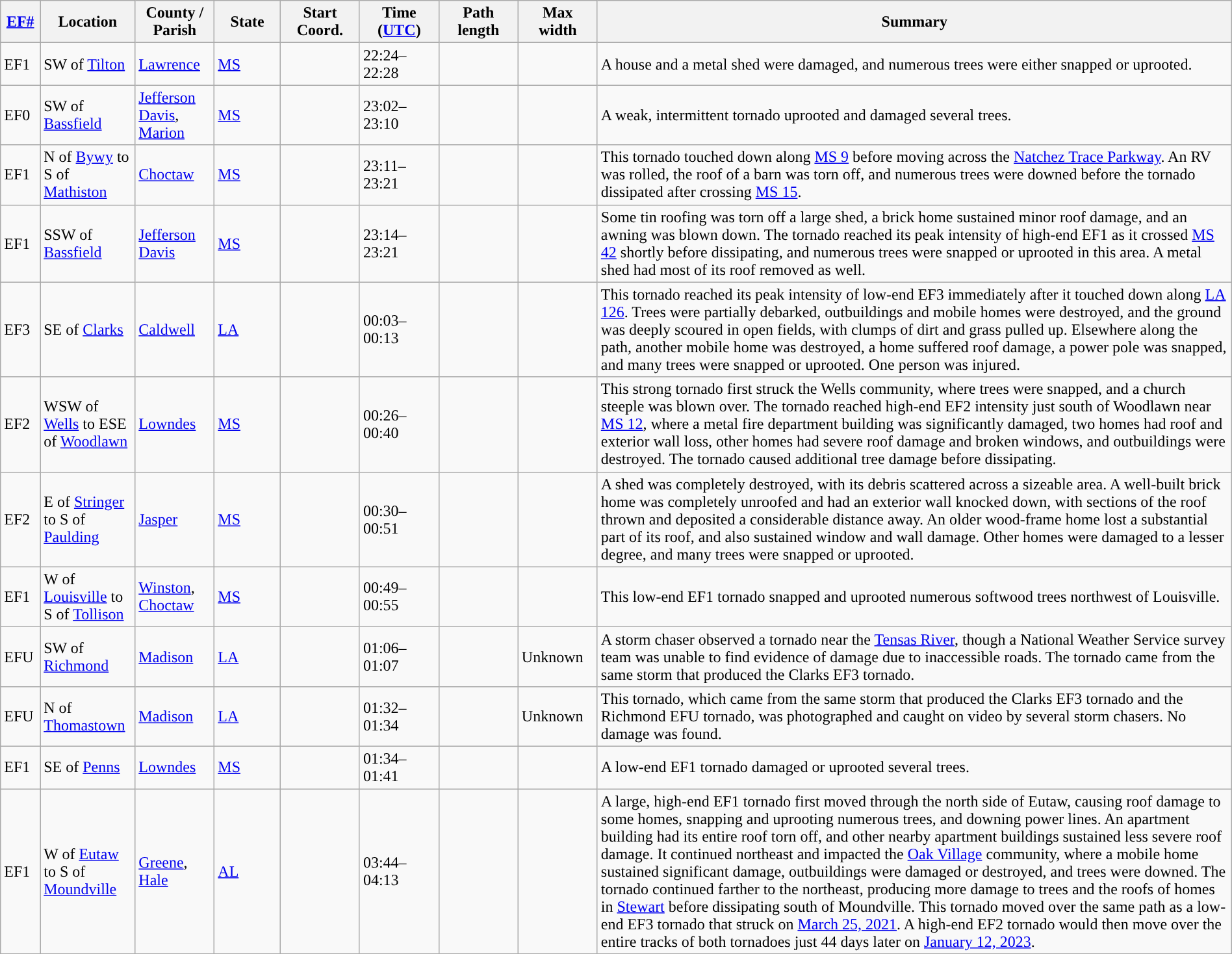<table class="wikitable sortable" style="width:100%;">
<tr>
<th scope="col"  style="width:3%; text-align:center;"><a href='#'>EF#</a></th>
<th scope="col"  style="width:7%; text-align:center;" class="unsortable">Location</th>
<th scope="col"  style="width:6%; text-align:center;" class="unsortable">County / Parish</th>
<th scope="col"  style="width:5%; text-align:center;">State</th>
<th scope="col"  style="width:6%; text-align:center;">Start Coord.</th>
<th scope="col"  style="width:6%; text-align:center;">Time (<a href='#'>UTC</a>)</th>
<th scope="col"  style="width:6%; text-align:center;">Path length</th>
<th scope="col"  style="width:6%; text-align:center;">Max width</th>
<th scope="col" class="unsortable" style="width:48%; text-align:center;">Summary</th>
</tr>
<tr>
<td>EF1</td>
<td>SW of <a href='#'>Tilton</a></td>
<td><a href='#'>Lawrence</a></td>
<td><a href='#'>MS</a></td>
<td></td>
<td>22:24–22:28</td>
<td></td>
<td></td>
<td>A house and a metal shed were damaged, and numerous trees were either snapped or uprooted.</td>
</tr>
<tr>
<td>EF0</td>
<td>SW of <a href='#'>Bassfield</a></td>
<td><a href='#'>Jefferson Davis</a>, <a href='#'>Marion</a></td>
<td><a href='#'>MS</a></td>
<td></td>
<td>23:02–23:10</td>
<td></td>
<td></td>
<td>A weak, intermittent tornado uprooted and damaged several trees.</td>
</tr>
<tr>
<td>EF1</td>
<td>N of <a href='#'>Bywy</a> to S of <a href='#'>Mathiston</a></td>
<td><a href='#'>Choctaw</a></td>
<td><a href='#'>MS</a></td>
<td></td>
<td>23:11–23:21</td>
<td></td>
<td></td>
<td>This tornado touched down along <a href='#'>MS 9</a> before moving across the <a href='#'>Natchez Trace Parkway</a>. An RV was rolled, the roof of a barn was torn off, and numerous trees were downed before the tornado dissipated after crossing <a href='#'>MS 15</a>.</td>
</tr>
<tr>
<td>EF1</td>
<td>SSW of <a href='#'>Bassfield</a></td>
<td><a href='#'>Jefferson Davis</a></td>
<td><a href='#'>MS</a></td>
<td></td>
<td>23:14–23:21</td>
<td></td>
<td></td>
<td>Some tin roofing was torn off a large shed, a brick home sustained minor roof damage, and an awning was blown down. The tornado reached its peak intensity of high-end EF1 as it crossed <a href='#'>MS 42</a> shortly before dissipating, and numerous trees were snapped or uprooted in this area. A metal shed had most of its roof removed as well.</td>
</tr>
<tr>
<td>EF3</td>
<td>SE of <a href='#'>Clarks</a></td>
<td><a href='#'>Caldwell</a></td>
<td><a href='#'>LA</a></td>
<td></td>
<td>00:03–00:13</td>
<td></td>
<td></td>
<td>This tornado reached its peak intensity of low-end EF3 immediately after it touched down along <a href='#'>LA 126</a>. Trees were partially debarked, outbuildings and mobile homes were destroyed, and the ground was deeply scoured in open fields, with clumps of dirt and grass pulled up. Elsewhere along the path, another mobile home was destroyed, a home suffered roof damage, a power pole was snapped, and many trees were snapped or uprooted. One person was injured.</td>
</tr>
<tr>
<td>EF2</td>
<td>WSW of <a href='#'>Wells</a> to ESE of <a href='#'>Woodlawn</a></td>
<td><a href='#'>Lowndes</a></td>
<td><a href='#'>MS</a></td>
<td></td>
<td>00:26–00:40</td>
<td></td>
<td></td>
<td>This strong tornado first struck the Wells community, where trees were snapped, and a church steeple was blown over. The tornado reached high-end EF2 intensity just south of Woodlawn near <a href='#'>MS 12</a>, where a metal fire department building was significantly damaged, two homes had roof and exterior wall loss, other homes had severe roof damage and broken windows, and outbuildings were destroyed. The tornado caused additional tree damage before dissipating.</td>
</tr>
<tr>
<td>EF2</td>
<td>E of <a href='#'>Stringer</a> to S of <a href='#'>Paulding</a></td>
<td><a href='#'>Jasper</a></td>
<td><a href='#'>MS</a></td>
<td></td>
<td>00:30–00:51</td>
<td></td>
<td></td>
<td>A shed was completely destroyed, with its debris scattered across a sizeable area. A well-built brick home was completely unroofed and had an exterior wall knocked down, with sections of the roof thrown and deposited a considerable distance away. An older wood-frame home lost a substantial part of its roof, and also sustained window and wall damage. Other homes were damaged to a lesser degree, and many trees were snapped or uprooted.</td>
</tr>
<tr>
<td>EF1</td>
<td>W of <a href='#'>Louisville</a> to S of <a href='#'>Tollison</a></td>
<td><a href='#'>Winston</a>, <a href='#'>Choctaw</a></td>
<td><a href='#'>MS</a></td>
<td></td>
<td>00:49–00:55</td>
<td></td>
<td></td>
<td>This low-end EF1 tornado snapped and uprooted numerous softwood trees northwest of Louisville.</td>
</tr>
<tr>
<td>EFU</td>
<td>SW of <a href='#'>Richmond</a></td>
<td><a href='#'>Madison</a></td>
<td><a href='#'>LA</a></td>
<td></td>
<td>01:06–01:07</td>
<td></td>
<td>Unknown</td>
<td>A storm chaser observed a tornado near the <a href='#'>Tensas River</a>, though a National Weather Service survey team was unable to find evidence of damage due to inaccessible roads. The tornado came from the same storm that produced the Clarks EF3 tornado.</td>
</tr>
<tr>
<td>EFU</td>
<td>N of <a href='#'>Thomastown</a></td>
<td><a href='#'>Madison</a></td>
<td><a href='#'>LA</a></td>
<td></td>
<td>01:32–01:34</td>
<td></td>
<td>Unknown</td>
<td>This tornado, which came from the same storm that produced the Clarks EF3 tornado and the Richmond EFU tornado, was photographed and caught on video by several storm chasers. No damage was found.</td>
</tr>
<tr>
<td>EF1</td>
<td>SE of <a href='#'>Penns</a></td>
<td><a href='#'>Lowndes</a></td>
<td><a href='#'>MS</a></td>
<td></td>
<td>01:34–01:41</td>
<td></td>
<td></td>
<td>A low-end EF1 tornado damaged or uprooted several trees.</td>
</tr>
<tr>
<td>EF1</td>
<td>W of <a href='#'>Eutaw</a> to S of <a href='#'>Moundville</a></td>
<td><a href='#'>Greene</a>, <a href='#'>Hale</a></td>
<td><a href='#'>AL</a></td>
<td></td>
<td>03:44–04:13</td>
<td></td>
<td></td>
<td>A large, high-end EF1 tornado first moved through the north side of Eutaw, causing roof damage to some homes, snapping and uprooting numerous trees, and downing power lines. An apartment building had its entire roof torn off, and other nearby apartment buildings sustained less severe roof damage. It continued northeast and impacted the <a href='#'>Oak Village</a> community, where a mobile home sustained significant damage, outbuildings were damaged or destroyed, and trees were downed. The tornado continued farther to the northeast, producing more damage to trees and the roofs of homes in <a href='#'>Stewart</a> before dissipating south of Moundville. This tornado moved over the same path as a low-end EF3 tornado that struck on <a href='#'>March 25, 2021</a>. A high-end EF2 tornado would then move over the entire tracks of both tornadoes just 44 days later on <a href='#'>January 12, 2023</a>.</td>
</tr>
<tr>
</tr>
</table>
